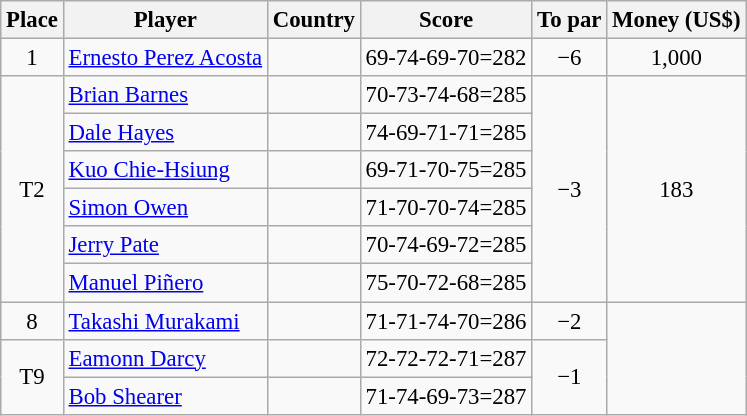<table class="wikitable" style="font-size:95%;">
<tr>
<th>Place</th>
<th>Player</th>
<th>Country</th>
<th>Score</th>
<th>To par</th>
<th>Money (US$)</th>
</tr>
<tr>
<td align=center>1</td>
<td><a href='#'>Ernesto Perez Acosta</a></td>
<td></td>
<td>69-74-69-70=282</td>
<td align=center>−6</td>
<td align=center>1,000</td>
</tr>
<tr>
<td rowspan=6 align=center>T2</td>
<td><a href='#'>Brian Barnes</a></td>
<td></td>
<td>70-73-74-68=285</td>
<td rowspan=6 align=center>−3</td>
<td rowspan=6 align=center>183</td>
</tr>
<tr>
<td><a href='#'>Dale Hayes</a></td>
<td></td>
<td>74-69-71-71=285</td>
</tr>
<tr>
<td><a href='#'>Kuo Chie-Hsiung</a></td>
<td></td>
<td>69-71-70-75=285</td>
</tr>
<tr>
<td><a href='#'>Simon Owen</a></td>
<td></td>
<td>71-70-70-74=285</td>
</tr>
<tr>
<td><a href='#'>Jerry Pate</a></td>
<td></td>
<td>70-74-69-72=285</td>
</tr>
<tr>
<td><a href='#'>Manuel Piñero</a></td>
<td></td>
<td>75-70-72-68=285</td>
</tr>
<tr>
<td align=center>8</td>
<td><a href='#'>Takashi Murakami</a></td>
<td></td>
<td>71-71-74-70=286</td>
<td align=center>−2</td>
<td rowspan=3></td>
</tr>
<tr>
<td rowspan=2 align=center>T9</td>
<td><a href='#'>Eamonn Darcy</a></td>
<td></td>
<td>72-72-72-71=287</td>
<td rowspan=2 align=center>−1</td>
</tr>
<tr>
<td><a href='#'>Bob Shearer</a></td>
<td></td>
<td>71-74-69-73=287</td>
</tr>
</table>
